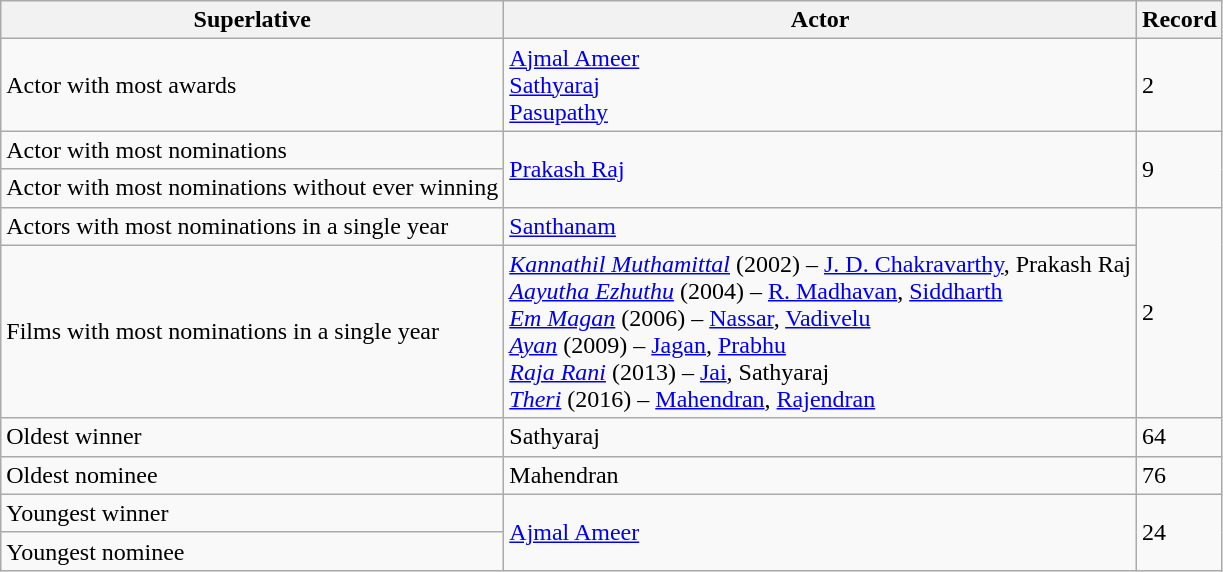<table class="wikitable">
<tr>
<th>Superlative</th>
<th>Actor</th>
<th>Record</th>
</tr>
<tr>
<td>Actor with most awards</td>
<td><a href='#'>Ajmal Ameer</a><br><a href='#'>Sathyaraj</a><br><a href='#'>Pasupathy</a></td>
<td>2</td>
</tr>
<tr>
<td>Actor with most nominations</td>
<td rowspan="2"><a href='#'>Prakash Raj</a></td>
<td rowspan="2">9</td>
</tr>
<tr>
<td>Actor with most nominations without ever winning</td>
</tr>
<tr>
<td>Actors with most nominations in a single year</td>
<td><a href='#'>Santhanam</a></td>
<td rowspan="2">2</td>
</tr>
<tr>
<td>Films with most nominations in a single year</td>
<td><em><a href='#'>Kannathil Muthamittal</a></em> (2002) – <a href='#'>J. D. Chakravarthy</a>, Prakash Raj<br><em><a href='#'>Aayutha Ezhuthu</a></em> (2004) – <a href='#'>R. Madhavan</a>, <a href='#'>Siddharth</a><br><em><a href='#'>Em Magan</a></em> (2006) – <a href='#'>Nassar</a>, <a href='#'>Vadivelu</a><br><a href='#'><em>Ayan</em></a> (2009) – <a href='#'>Jagan</a>, <a href='#'>Prabhu</a><br><a href='#'><em>Raja Rani</em></a> (2013) – <a href='#'>Jai</a>, Sathyaraj<br><a href='#'><em>Theri</em></a> (2016) – <a href='#'>Mahendran</a>, <a href='#'>Rajendran</a></td>
</tr>
<tr>
<td>Oldest winner</td>
<td>Sathyaraj</td>
<td>64</td>
</tr>
<tr>
<td>Oldest nominee</td>
<td>Mahendran</td>
<td>76</td>
</tr>
<tr>
<td>Youngest winner</td>
<td rowspan="2"><a href='#'>Ajmal Ameer</a></td>
<td rowspan="2">24</td>
</tr>
<tr>
<td>Youngest nominee</td>
</tr>
</table>
